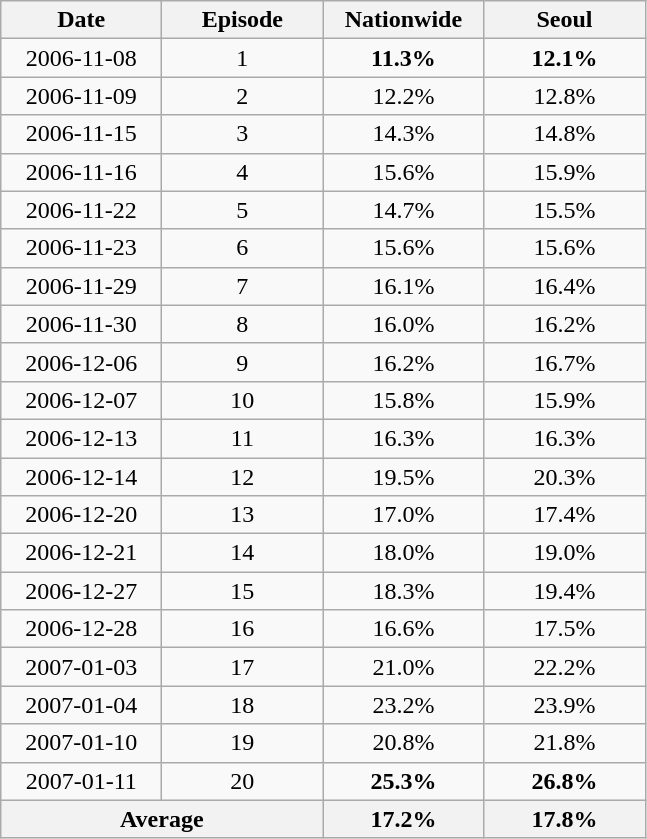<table class="wikitable">
<tr>
<th width=100>Date</th>
<th width=100>Episode</th>
<th width=100>Nationwide</th>
<th width=100>Seoul</th>
</tr>
<tr align=center>
<td>2006-11-08</td>
<td>1</td>
<td><span><strong>11.3%</strong></span></td>
<td><span><strong>12.1%</strong></span></td>
</tr>
<tr align=center>
<td>2006-11-09</td>
<td>2</td>
<td>12.2%</td>
<td>12.8%</td>
</tr>
<tr align=center>
<td>2006-11-15</td>
<td>3</td>
<td>14.3%</td>
<td>14.8%</td>
</tr>
<tr align=center>
<td>2006-11-16</td>
<td>4</td>
<td>15.6%</td>
<td>15.9%</td>
</tr>
<tr align=center>
<td>2006-11-22</td>
<td>5</td>
<td>14.7%</td>
<td>15.5%</td>
</tr>
<tr align=center>
<td>2006-11-23</td>
<td>6</td>
<td>15.6%</td>
<td>15.6%</td>
</tr>
<tr align=center>
<td>2006-11-29</td>
<td>7</td>
<td>16.1%</td>
<td>16.4%</td>
</tr>
<tr align=center>
<td>2006-11-30</td>
<td>8</td>
<td>16.0%</td>
<td>16.2%</td>
</tr>
<tr align=center>
<td>2006-12-06</td>
<td>9</td>
<td>16.2%</td>
<td>16.7%</td>
</tr>
<tr align=center>
<td>2006-12-07</td>
<td>10</td>
<td>15.8%</td>
<td>15.9%</td>
</tr>
<tr align=center>
<td>2006-12-13</td>
<td>11</td>
<td>16.3%</td>
<td>16.3%</td>
</tr>
<tr align=center>
<td>2006-12-14</td>
<td>12</td>
<td>19.5%</td>
<td>20.3%</td>
</tr>
<tr align=center>
<td>2006-12-20</td>
<td>13</td>
<td>17.0%</td>
<td>17.4%</td>
</tr>
<tr align=center>
<td>2006-12-21</td>
<td>14</td>
<td>18.0%</td>
<td>19.0%</td>
</tr>
<tr align=center>
<td>2006-12-27</td>
<td>15</td>
<td>18.3%</td>
<td>19.4%</td>
</tr>
<tr align=center>
<td>2006-12-28</td>
<td>16</td>
<td>16.6%</td>
<td>17.5%</td>
</tr>
<tr align=center>
<td>2007-01-03</td>
<td>17</td>
<td>21.0%</td>
<td>22.2%</td>
</tr>
<tr align=center>
<td>2007-01-04</td>
<td>18</td>
<td>23.2%</td>
<td>23.9%</td>
</tr>
<tr align=center>
<td>2007-01-10</td>
<td>19</td>
<td>20.8%</td>
<td>21.8%</td>
</tr>
<tr align=center>
<td>2007-01-11</td>
<td>20</td>
<td><span><strong>25.3%</strong></span></td>
<td><span><strong>26.8%</strong></span></td>
</tr>
<tr align="center">
<th colspan=2>Average</th>
<th>17.2%</th>
<th>17.8%</th>
</tr>
</table>
